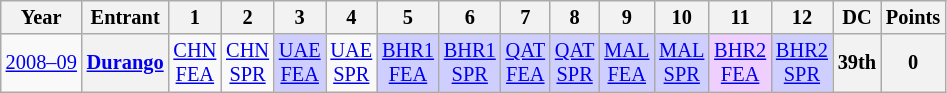<table class="wikitable" style="text-align:center; font-size:85%">
<tr>
<th>Year</th>
<th>Entrant</th>
<th>1</th>
<th>2</th>
<th>3</th>
<th>4</th>
<th>5</th>
<th>6</th>
<th>7</th>
<th>8</th>
<th>9</th>
<th>10</th>
<th>11</th>
<th>12</th>
<th>DC</th>
<th>Points</th>
</tr>
<tr>
<td nowrap><a href='#'>2008–09</a></td>
<th><a href='#'>Durango</a></th>
<td><a href='#'>CHN<br>FEA</a></td>
<td><a href='#'>CHN<br>SPR</a></td>
<td style="background:#CFCFFF;"><a href='#'>UAE<br>FEA</a><br></td>
<td><a href='#'>UAE<br>SPR</a><br></td>
<td style="background:#CFCFFF;"><a href='#'>BHR1<br>FEA</a><br></td>
<td style="background:#CFCFFF;"><a href='#'>BHR1<br>SPR</a><br></td>
<td style="background:#CFCFFF;"><a href='#'>QAT<br>FEA</a><br></td>
<td style="background:#CFCFFF;"><a href='#'>QAT<br>SPR</a><br></td>
<td style="background:#CFCFFF;"><a href='#'>MAL<br>FEA</a><br></td>
<td style="background:#CFCFFF;"><a href='#'>MAL<br>SPR</a><br></td>
<td style="background:#EFCFFF;"><a href='#'>BHR2<br>FEA</a><br></td>
<td style="background:#CFCFFF;"><a href='#'>BHR2<br>SPR</a><br></td>
<th>39th</th>
<th>0</th>
</tr>
</table>
